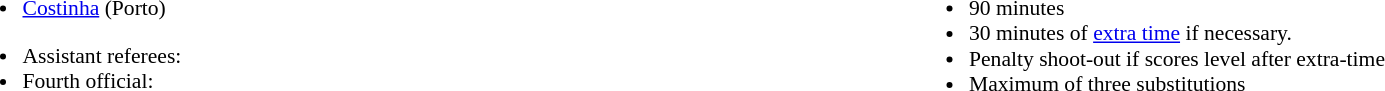<table style="width:100%; font-size:90%">
<tr>
<td style="width:50%; vertical-align:top"><br><ul><li> <a href='#'>Costinha</a> (Porto)</li></ul><ul><li>Assistant referees:</li><li>Fourth official:</li></ul></td>
<td style="width:50%; vertical-align:top"><br><ul><li>90 minutes</li><li>30 minutes of <a href='#'>extra time</a> if necessary.</li><li>Penalty shoot-out if scores level after extra-time</li><li>Maximum of three substitutions</li></ul></td>
</tr>
</table>
